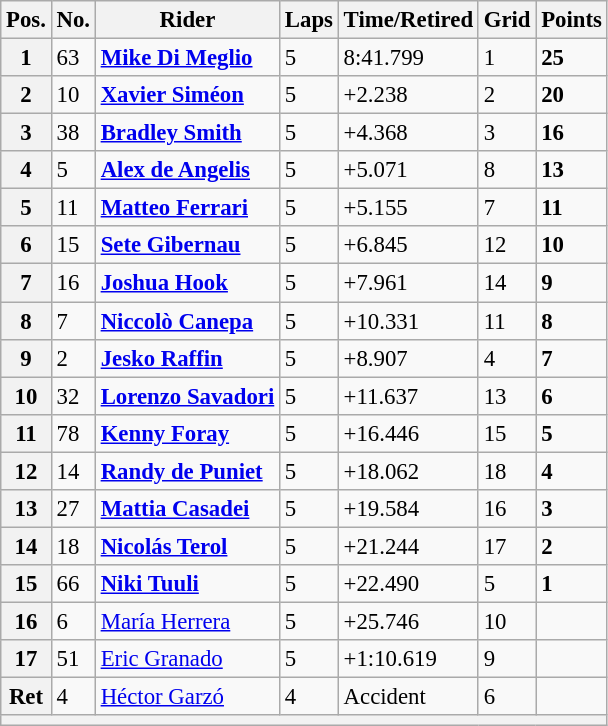<table class="wikitable" style="font-size: 95%;">
<tr>
<th>Pos.</th>
<th>No.</th>
<th>Rider</th>
<th>Laps</th>
<th>Time/Retired</th>
<th>Grid</th>
<th>Points</th>
</tr>
<tr>
<th>1</th>
<td>63</td>
<td> <strong><a href='#'>Mike Di Meglio</a></strong></td>
<td>5</td>
<td>8:41.799</td>
<td>1</td>
<td><strong>25</strong></td>
</tr>
<tr>
<th>2</th>
<td>10</td>
<td> <strong><a href='#'>Xavier Siméon</a></strong></td>
<td>5</td>
<td>+2.238</td>
<td>2</td>
<td><strong>20</strong></td>
</tr>
<tr>
<th>3</th>
<td>38</td>
<td> <strong><a href='#'>Bradley Smith</a></strong></td>
<td>5</td>
<td>+4.368</td>
<td>3</td>
<td><strong>16</strong></td>
</tr>
<tr>
<th>4</th>
<td>5</td>
<td> <strong><a href='#'>Alex de Angelis</a></strong></td>
<td>5</td>
<td>+5.071</td>
<td>8</td>
<td><strong>13</strong></td>
</tr>
<tr>
<th>5</th>
<td>11</td>
<td> <strong><a href='#'>Matteo Ferrari</a></strong></td>
<td>5</td>
<td>+5.155</td>
<td>7</td>
<td><strong>11</strong></td>
</tr>
<tr>
<th>6</th>
<td>15</td>
<td> <strong><a href='#'>Sete Gibernau</a></strong></td>
<td>5</td>
<td>+6.845</td>
<td>12</td>
<td><strong>10</strong></td>
</tr>
<tr>
<th>7</th>
<td>16</td>
<td> <strong><a href='#'>Joshua Hook</a></strong></td>
<td>5</td>
<td>+7.961</td>
<td>14</td>
<td><strong>9</strong></td>
</tr>
<tr>
<th>8</th>
<td>7</td>
<td> <strong><a href='#'>Niccolò Canepa</a></strong></td>
<td>5</td>
<td>+10.331</td>
<td>11</td>
<td><strong>8</strong></td>
</tr>
<tr>
<th>9</th>
<td>2</td>
<td> <strong><a href='#'>Jesko Raffin</a></strong></td>
<td>5</td>
<td>+8.907</td>
<td>4</td>
<td><strong>7</strong></td>
</tr>
<tr>
<th>10</th>
<td>32</td>
<td> <strong><a href='#'>Lorenzo Savadori</a></strong></td>
<td>5</td>
<td>+11.637</td>
<td>13</td>
<td><strong>6</strong></td>
</tr>
<tr>
<th>11</th>
<td>78</td>
<td> <strong><a href='#'>Kenny Foray</a></strong></td>
<td>5</td>
<td>+16.446</td>
<td>15</td>
<td><strong>5</strong></td>
</tr>
<tr>
<th>12</th>
<td>14</td>
<td> <strong><a href='#'>Randy de Puniet</a></strong></td>
<td>5</td>
<td>+18.062</td>
<td>18</td>
<td><strong>4</strong></td>
</tr>
<tr>
<th>13</th>
<td>27</td>
<td> <strong><a href='#'>Mattia Casadei</a></strong></td>
<td>5</td>
<td>+19.584</td>
<td>16</td>
<td><strong>3</strong></td>
</tr>
<tr>
<th>14</th>
<td>18</td>
<td> <strong><a href='#'>Nicolás Terol</a></strong></td>
<td>5</td>
<td>+21.244</td>
<td>17</td>
<td><strong>2</strong></td>
</tr>
<tr>
<th>15</th>
<td>66</td>
<td> <strong><a href='#'>Niki Tuuli</a></strong></td>
<td>5</td>
<td>+22.490</td>
<td>5</td>
<td><strong>1</strong></td>
</tr>
<tr>
<th>16</th>
<td>6</td>
<td> <a href='#'>María Herrera</a></td>
<td>5</td>
<td>+25.746</td>
<td>10</td>
<td></td>
</tr>
<tr>
<th>17</th>
<td>51</td>
<td> <a href='#'>Eric Granado</a></td>
<td>5</td>
<td>+1:10.619</td>
<td>9</td>
<td></td>
</tr>
<tr>
<th>Ret</th>
<td>4</td>
<td> <a href='#'>Héctor Garzó</a></td>
<td>4</td>
<td>Accident</td>
<td>6</td>
<td></td>
</tr>
<tr>
<th colspan=7></th>
</tr>
</table>
